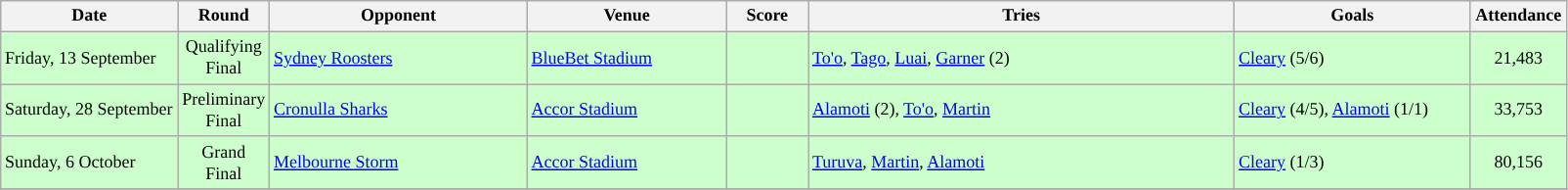<table class="wikitable" style="font-size:75%;">
<tr>
<th style="width:115px;">Date</th>
<th style="width:50px;">Round</th>
<th style="width:170px;">Opponent</th>
<th style="width:130px;">Venue</th>
<th style="width:50px;">Score</th>
<th style="width:285px;">Tries</th>
<th style="width:155px;">Goals</th>
<th style="width:60px;">Attendance</th>
</tr>
<tr style="background:#CCFFCC">
<td>Friday, 13 September</td>
<td style="text-align:center;">Qualifying Final</td>
<td> <a href='#'>Sydney Roosters</a></td>
<td><a href='#'>BlueBet Stadium</a></td>
<td style="text-align:center;"></td>
<td><a href='#'>To'o</a>, <a href='#'>Tago</a>, <a href='#'>Luai</a>, <a href='#'>Garner</a> (2)</td>
<td><a href='#'>Cleary</a> (5/6)</td>
<td style="text-align:center;">21,483</td>
</tr>
<tr style="background:#CCFFCC">
<td>Saturday, 28 September</td>
<td style="text-align:center;">Preliminary Final</td>
<td> <a href='#'>Cronulla Sharks</a></td>
<td><a href='#'>Accor Stadium</a></td>
<td style="text-align:center;"></td>
<td><a href='#'>Alamoti</a> (2), <a href='#'>To'o</a>, <a href='#'>Martin</a></td>
<td><a href='#'>Cleary</a> (4/5), <a href='#'>Alamoti</a> (1/1)</td>
<td style="text-align:center;">33,753</td>
</tr>
<tr style="background:#CCFFCC">
<td>Sunday, 6 October</td>
<td style="text-align:center;">Grand Final</td>
<td> <a href='#'>Melbourne Storm</a></td>
<td><a href='#'>Accor Stadium</a></td>
<td style="text-align:center;"></td>
<td><a href='#'>Turuva</a>, <a href='#'>Martin</a>, <a href='#'>Alamoti</a></td>
<td><a href='#'>Cleary</a> (1/3)</td>
<td style="text-align:center;">80,156</td>
</tr>
<tr>
</tr>
</table>
